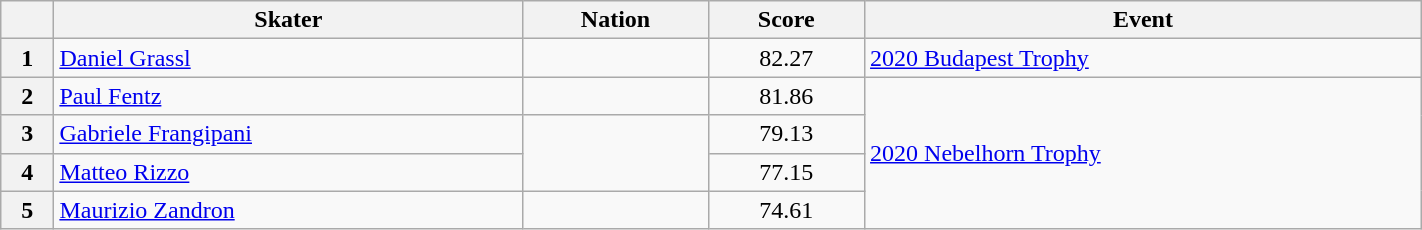<table class="wikitable sortable" style="text-align:left; width:75%">
<tr>
<th scope="col"></th>
<th scope="col">Skater</th>
<th scope="col">Nation</th>
<th scope="col">Score</th>
<th scope="col">Event</th>
</tr>
<tr>
<th scope="row">1</th>
<td><a href='#'>Daniel Grassl</a></td>
<td></td>
<td style="text-align:center;">82.27</td>
<td><a href='#'>2020 Budapest Trophy</a></td>
</tr>
<tr>
<th scope="row">2</th>
<td><a href='#'>Paul Fentz</a></td>
<td></td>
<td style="text-align:center;">81.86</td>
<td rowspan="4"><a href='#'>2020 Nebelhorn Trophy</a></td>
</tr>
<tr>
<th scope="row">3</th>
<td><a href='#'>Gabriele Frangipani</a></td>
<td rowspan="2"></td>
<td style="text-align:center;">79.13</td>
</tr>
<tr>
<th scope="row">4</th>
<td><a href='#'>Matteo Rizzo</a></td>
<td style="text-align:center;">77.15</td>
</tr>
<tr>
<th scope="row">5</th>
<td><a href='#'>Maurizio Zandron</a></td>
<td></td>
<td style="text-align:center;">74.61</td>
</tr>
</table>
